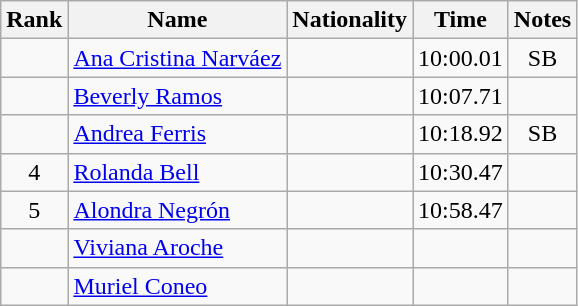<table class="wikitable sortable" style="text-align:center">
<tr>
<th>Rank</th>
<th>Name</th>
<th>Nationality</th>
<th>Time</th>
<th>Notes</th>
</tr>
<tr>
<td></td>
<td align=left><a href='#'>Ana Cristina Narváez</a></td>
<td align=left></td>
<td>10:00.01</td>
<td>SB</td>
</tr>
<tr>
<td></td>
<td align=left><a href='#'>Beverly Ramos</a></td>
<td align=left></td>
<td>10:07.71</td>
<td></td>
</tr>
<tr>
<td></td>
<td align=left><a href='#'>Andrea Ferris</a></td>
<td align=left></td>
<td>10:18.92</td>
<td>SB</td>
</tr>
<tr>
<td>4</td>
<td align=left><a href='#'>Rolanda Bell</a></td>
<td align=left></td>
<td>10:30.47</td>
<td></td>
</tr>
<tr>
<td>5</td>
<td align=left><a href='#'>Alondra Negrón</a></td>
<td align=left></td>
<td>10:58.47</td>
<td></td>
</tr>
<tr>
<td></td>
<td align=left><a href='#'>Viviana Aroche</a></td>
<td align=left></td>
<td></td>
<td></td>
</tr>
<tr>
<td></td>
<td align=left><a href='#'>Muriel Coneo</a></td>
<td align=left></td>
<td></td>
<td></td>
</tr>
</table>
